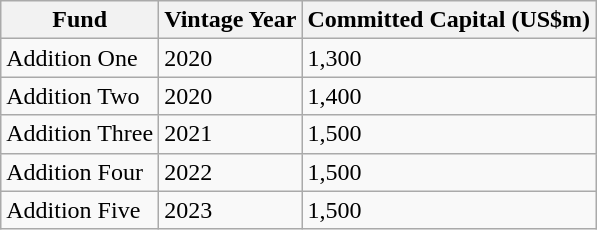<table class="wikitable">
<tr>
<th>Fund</th>
<th>Vintage Year</th>
<th>Committed Capital (US$m)</th>
</tr>
<tr>
<td>Addition One</td>
<td>2020</td>
<td>1,300</td>
</tr>
<tr>
<td>Addition Two</td>
<td>2020</td>
<td>1,400</td>
</tr>
<tr>
<td>Addition Three</td>
<td>2021</td>
<td>1,500</td>
</tr>
<tr>
<td>Addition Four</td>
<td>2022</td>
<td>1,500</td>
</tr>
<tr>
<td>Addition Five</td>
<td>2023</td>
<td>1,500</td>
</tr>
</table>
